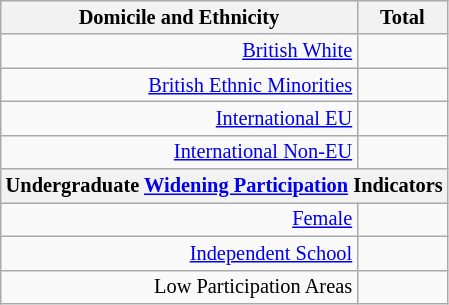<table class="wikitable floatright sortable collapsible mw-collapsible"; style="font-size:85%; text-align:right;">
<tr>
<th>Domicile and Ethnicity</th>
<th colspan="2" data-sort-type=number>Total</th>
</tr>
<tr>
<td><a href='#'>British White</a></td>
<td align=right></td>
</tr>
<tr>
<td><a href='#'>British Ethnic Minorities</a></td>
<td align=right></td>
</tr>
<tr>
<td><a href='#'>International EU</a></td>
<td align=right></td>
</tr>
<tr>
<td><a href='#'>International Non-EU</a></td>
<td align=right></td>
</tr>
<tr>
<th colspan="4" data-sort-type=number>Undergraduate <a href='#'>Widening Participation</a> Indicators</th>
</tr>
<tr>
<td><a href='#'>Female</a></td>
<td align=right></td>
</tr>
<tr>
<td><a href='#'>Independent School</a></td>
<td align=right></td>
</tr>
<tr>
<td>Low Participation Areas</td>
<td align=right></td>
</tr>
</table>
